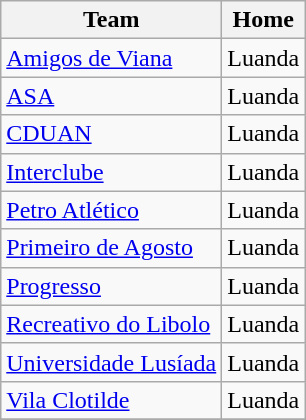<table class="wikitable">
<tr>
<th>Team</th>
<th>Home</th>
</tr>
<tr>
<td><a href='#'>Amigos de Viana</a></td>
<td>Luanda</td>
</tr>
<tr>
<td><a href='#'>ASA</a></td>
<td>Luanda</td>
</tr>
<tr>
<td><a href='#'>CDUAN</a></td>
<td>Luanda</td>
</tr>
<tr>
<td><a href='#'>Interclube</a></td>
<td>Luanda</td>
</tr>
<tr>
<td><a href='#'>Petro Atlético</a></td>
<td>Luanda</td>
</tr>
<tr>
<td><a href='#'>Primeiro de Agosto</a></td>
<td>Luanda</td>
</tr>
<tr>
<td><a href='#'>Progresso</a></td>
<td>Luanda</td>
</tr>
<tr>
<td><a href='#'>Recreativo do Libolo</a></td>
<td>Luanda</td>
</tr>
<tr>
<td><a href='#'>Universidade Lusíada</a></td>
<td>Luanda</td>
</tr>
<tr>
<td><a href='#'>Vila Clotilde</a></td>
<td>Luanda</td>
</tr>
<tr>
</tr>
</table>
